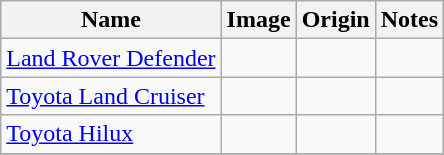<table class="wikitable">
<tr>
<th>Name</th>
<th>Image</th>
<th>Origin</th>
<th>Notes</th>
</tr>
<tr>
<td><a href='#'>Land Rover Defender</a></td>
<td></td>
<td></td>
<td></td>
</tr>
<tr>
<td><a href='#'>Toyota Land Cruiser</a></td>
<td></td>
<td></td>
<td></td>
</tr>
<tr>
<td><a href='#'>Toyota Hilux</a></td>
<td></td>
<td></td>
<td></td>
</tr>
<tr>
</tr>
</table>
